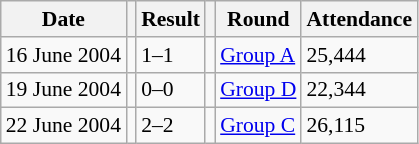<table class="wikitable" style="font-size:90%">
<tr>
<th>Date</th>
<th></th>
<th>Result</th>
<th></th>
<th>Round</th>
<th>Attendance</th>
</tr>
<tr>
<td>16 June 2004</td>
<td></td>
<td>1–1</td>
<td></td>
<td><a href='#'>Group A</a></td>
<td>25,444</td>
</tr>
<tr>
<td>19 June 2004</td>
<td></td>
<td>0–0</td>
<td></td>
<td><a href='#'>Group D</a></td>
<td>22,344</td>
</tr>
<tr>
<td>22 June 2004</td>
<td></td>
<td>2–2</td>
<td></td>
<td><a href='#'>Group C</a></td>
<td>26,115</td>
</tr>
</table>
